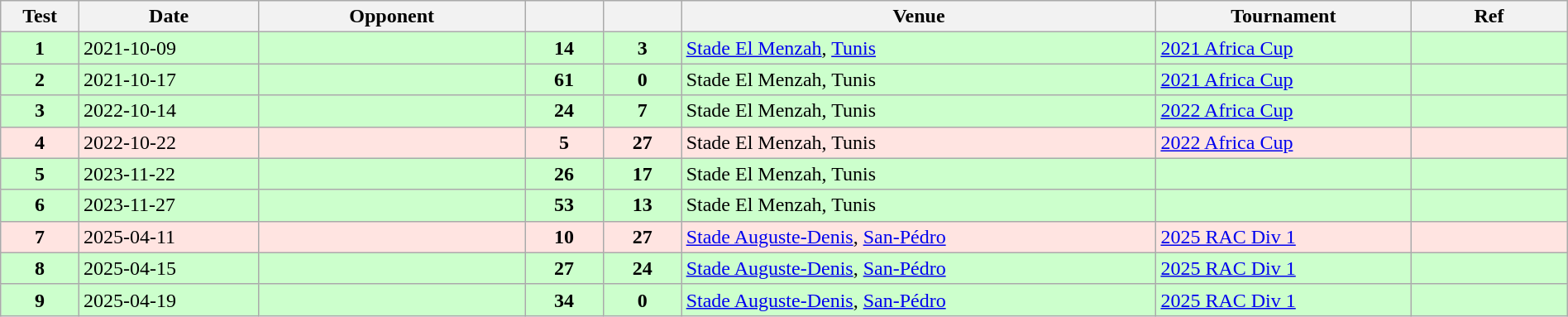<table class="wikitable sortable" style="width:100%">
<tr>
<th style="width:5%">Test</th>
<th>Date</th>
<th style="width:17%">Opponent</th>
<th style="width:5%"></th>
<th style="width:5%"></th>
<th>Venue</th>
<th>Tournament</th>
<th style="width:10%">Ref</th>
</tr>
<tr bgcolor="#ccffcc">
<td align="center"><strong>1</strong></td>
<td>2021-10-09</td>
<td></td>
<td align="center"><strong>14</strong></td>
<td align="center"><strong>3</strong></td>
<td><a href='#'>Stade El Menzah</a>, <a href='#'>Tunis</a></td>
<td><a href='#'>2021 Africa Cup</a></td>
<td></td>
</tr>
<tr bgcolor="#ccffcc">
<td align="center"><strong>2</strong></td>
<td>2021-10-17</td>
<td></td>
<td align="center"><strong>61</strong></td>
<td align="center"><strong>0</strong></td>
<td>Stade El Menzah, Tunis</td>
<td><a href='#'>2021 Africa Cup</a></td>
<td></td>
</tr>
<tr bgcolor="#ccffcc">
<td align="center"><strong>3</strong></td>
<td>2022-10-14</td>
<td></td>
<td align="center"><strong>24</strong></td>
<td align="center"><strong>7</strong></td>
<td>Stade El Menzah, Tunis</td>
<td><a href='#'>2022 Africa Cup</a></td>
<td></td>
</tr>
<tr bgcolor="FFE4E1">
<td align="center"><strong>4</strong></td>
<td>2022-10-22</td>
<td></td>
<td align="center"><strong>5</strong></td>
<td align="center"><strong>27</strong></td>
<td>Stade El Menzah, Tunis</td>
<td><a href='#'>2022 Africa Cup</a></td>
<td></td>
</tr>
<tr bgcolor="#ccffcc">
<td align="center"><strong>5</strong></td>
<td>2023-11-22</td>
<td></td>
<td align="center"><strong>26</strong></td>
<td align="center"><strong>17</strong></td>
<td>Stade El Menzah, Tunis</td>
<td></td>
<td></td>
</tr>
<tr bgcolor="#ccffcc">
<td align="center"><strong>6</strong></td>
<td>2023-11-27</td>
<td></td>
<td align="center"><strong>53</strong></td>
<td align="center"><strong>13</strong></td>
<td>Stade El Menzah, Tunis</td>
<td></td>
<td></td>
</tr>
<tr bgcolor="FFE4E1">
<td align="center"><strong>7</strong></td>
<td>2025-04-11</td>
<td></td>
<td align="center"><strong>10</strong></td>
<td align="center"><strong>27</strong></td>
<td><a href='#'>Stade Auguste-Denis</a>, <a href='#'>San-Pédro</a></td>
<td><a href='#'>2025 RAC Div 1</a></td>
<td></td>
</tr>
<tr bgcolor="#ccffcc">
<td align="center"><strong>8</strong></td>
<td>2025-04-15</td>
<td></td>
<td align="center"><strong>27</strong></td>
<td align="center"><strong>24</strong></td>
<td><a href='#'>Stade Auguste-Denis</a>, <a href='#'>San-Pédro</a></td>
<td><a href='#'>2025 RAC Div 1</a></td>
<td></td>
</tr>
<tr bgcolor="#ccffcc">
<td align="center"><strong>9</strong></td>
<td>2025-04-19</td>
<td></td>
<td align="center"><strong>34</strong></td>
<td align="center"><strong>0</strong></td>
<td><a href='#'>Stade Auguste-Denis</a>, <a href='#'>San-Pédro</a></td>
<td><a href='#'>2025 RAC Div 1</a></td>
<td></td>
</tr>
</table>
